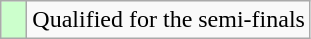<table class="wikitable">
<tr>
<td width=10px bgcolor="#ccffcc"></td>
<td>Qualified for the semi-finals</td>
</tr>
</table>
